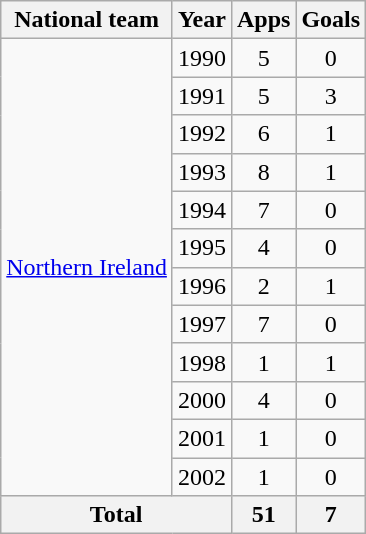<table class="wikitable" style="text-align:center">
<tr>
<th>National team</th>
<th>Year</th>
<th>Apps</th>
<th>Goals</th>
</tr>
<tr>
<td rowspan="12"><a href='#'>Northern Ireland</a></td>
<td>1990</td>
<td>5</td>
<td>0</td>
</tr>
<tr>
<td>1991</td>
<td>5</td>
<td>3</td>
</tr>
<tr>
<td>1992</td>
<td>6</td>
<td>1</td>
</tr>
<tr>
<td>1993</td>
<td>8</td>
<td>1</td>
</tr>
<tr>
<td>1994</td>
<td>7</td>
<td>0</td>
</tr>
<tr>
<td>1995</td>
<td>4</td>
<td>0</td>
</tr>
<tr>
<td>1996</td>
<td>2</td>
<td>1</td>
</tr>
<tr>
<td>1997</td>
<td>7</td>
<td>0</td>
</tr>
<tr>
<td>1998</td>
<td>1</td>
<td>1</td>
</tr>
<tr>
<td>2000</td>
<td>4</td>
<td>0</td>
</tr>
<tr>
<td>2001</td>
<td>1</td>
<td>0</td>
</tr>
<tr>
<td>2002</td>
<td>1</td>
<td>0</td>
</tr>
<tr>
<th colspan="2">Total</th>
<th>51</th>
<th>7</th>
</tr>
</table>
